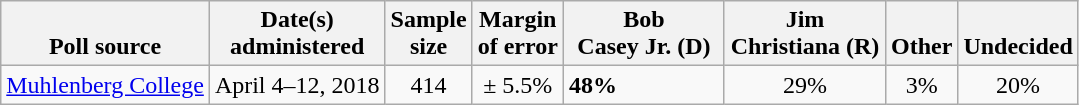<table class="wikitable">
<tr valign=bottom>
<th>Poll source</th>
<th>Date(s)<br>administered</th>
<th>Sample<br>size</th>
<th>Margin<br>of error</th>
<th style="width:100px;">Bob<br>Casey Jr. (D)</th>
<th style="width:100px;">Jim<br>Christiana (R)</th>
<th>Other</th>
<th>Undecided</th>
</tr>
<tr>
<td><a href='#'>Muhlenberg College</a></td>
<td align=center>April 4–12, 2018</td>
<td align=center>414</td>
<td align=center>± 5.5%</td>
<td><strong>48%</strong></td>
<td align=center>29%</td>
<td align=center>3%</td>
<td align=center>20%</td>
</tr>
</table>
